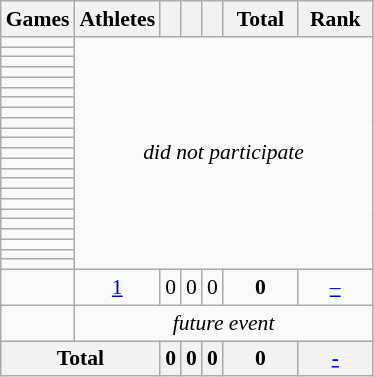<table class="wikitable" style="text-align:center; font-size:90%;">
<tr>
<th>Games</th>
<th>Athletes</th>
<th width:3em; font-weight:bold;"></th>
<th width:3em; font-weight:bold;"></th>
<th width:3em; font-weight:bold;"></th>
<th style="width:3em; font-weight:bold;">Total</th>
<th style="width:3em; font-weight:bold;">Rank</th>
</tr>
<tr>
<td align=left> </td>
<td rowspan="23"; colspan=6><em>did not participate</em></td>
</tr>
<tr>
<td align=left> </td>
</tr>
<tr>
<td align=left> </td>
</tr>
<tr>
<td align=left> </td>
</tr>
<tr>
<td align=left> </td>
</tr>
<tr>
<td align=left> </td>
</tr>
<tr>
<td align=left> </td>
</tr>
<tr>
<td align=left> </td>
</tr>
<tr>
<td align=left> </td>
</tr>
<tr>
<td align=left> </td>
</tr>
<tr>
<td align=left> </td>
</tr>
<tr>
<td align=left> </td>
</tr>
<tr>
<td align=left> </td>
</tr>
<tr>
<td align=left> </td>
</tr>
<tr>
<td align=left> </td>
</tr>
<tr>
<td align=left> </td>
</tr>
<tr>
<td align=left> </td>
</tr>
<tr>
<td align=left> </td>
</tr>
<tr>
<td align=left> </td>
</tr>
<tr>
<td align=left> </td>
</tr>
<tr>
<td align=left> </td>
</tr>
<tr>
<td align=left> </td>
</tr>
<tr>
<td align=left> </td>
</tr>
<tr>
<td align=left> </td>
<td><a href='#'>1</a></td>
<td>0</td>
<td>0</td>
<td>0</td>
<td><strong>0</strong></td>
<td><a href='#'>–</a></td>
</tr>
<tr>
<td align=left> </td>
<td colspan=6><em>future event</em></td>
</tr>
<tr>
<th colspan=2>Total</th>
<th>0</th>
<th>0</th>
<th>0</th>
<th>0</th>
<th><a href='#'>-</a></th>
</tr>
</table>
